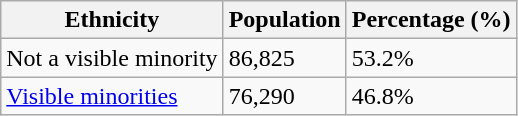<table class="wikitable">
<tr>
<th>Ethnicity</th>
<th>Population</th>
<th>Percentage (%)</th>
</tr>
<tr>
<td>Not a visible minority</td>
<td>86,825</td>
<td>53.2%</td>
</tr>
<tr>
<td><a href='#'>Visible minorities</a></td>
<td>76,290</td>
<td>46.8%</td>
</tr>
</table>
